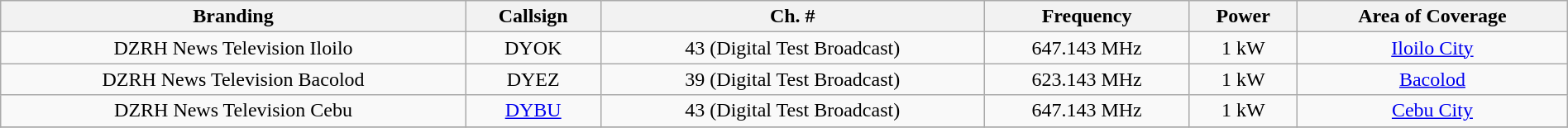<table class="wikitable sortable" style="width:100%; text-align:center;">
<tr>
<th>Branding</th>
<th>Callsign</th>
<th>Ch. #</th>
<th>Frequency</th>
<th>Power</th>
<th class="unsortable">Area of Coverage</th>
</tr>
<tr>
<td>DZRH News Television Iloilo</td>
<td>DYOK</td>
<td>43 (Digital Test Broadcast)</td>
<td>647.143 MHz</td>
<td>1 kW</td>
<td><a href='#'>Iloilo City</a></td>
</tr>
<tr>
<td>DZRH News Television Bacolod</td>
<td>DYEZ</td>
<td>39 (Digital Test Broadcast)</td>
<td>623.143 MHz</td>
<td>1 kW</td>
<td><a href='#'>Bacolod</a></td>
</tr>
<tr>
<td>DZRH News Television Cebu</td>
<td><a href='#'>DYBU</a></td>
<td>43 (Digital Test Broadcast)</td>
<td>647.143 MHz</td>
<td>1 kW</td>
<td><a href='#'>Cebu City</a></td>
</tr>
<tr>
</tr>
</table>
